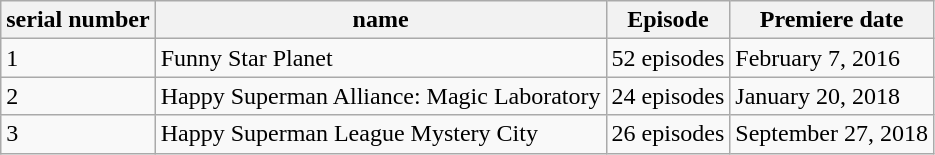<table class="wikitable">
<tr>
<th>serial number</th>
<th>name</th>
<th>Episode</th>
<th>Premiere date</th>
</tr>
<tr>
<td>1</td>
<td>Funny Star Planet</td>
<td>52 episodes</td>
<td>February 7, 2016</td>
</tr>
<tr>
<td>2</td>
<td>Happy Superman Alliance: Magic Laboratory</td>
<td>24 episodes</td>
<td>January 20, 2018</td>
</tr>
<tr>
<td>3</td>
<td>Happy Superman League Mystery City</td>
<td>26 episodes</td>
<td>September 27, 2018</td>
</tr>
</table>
